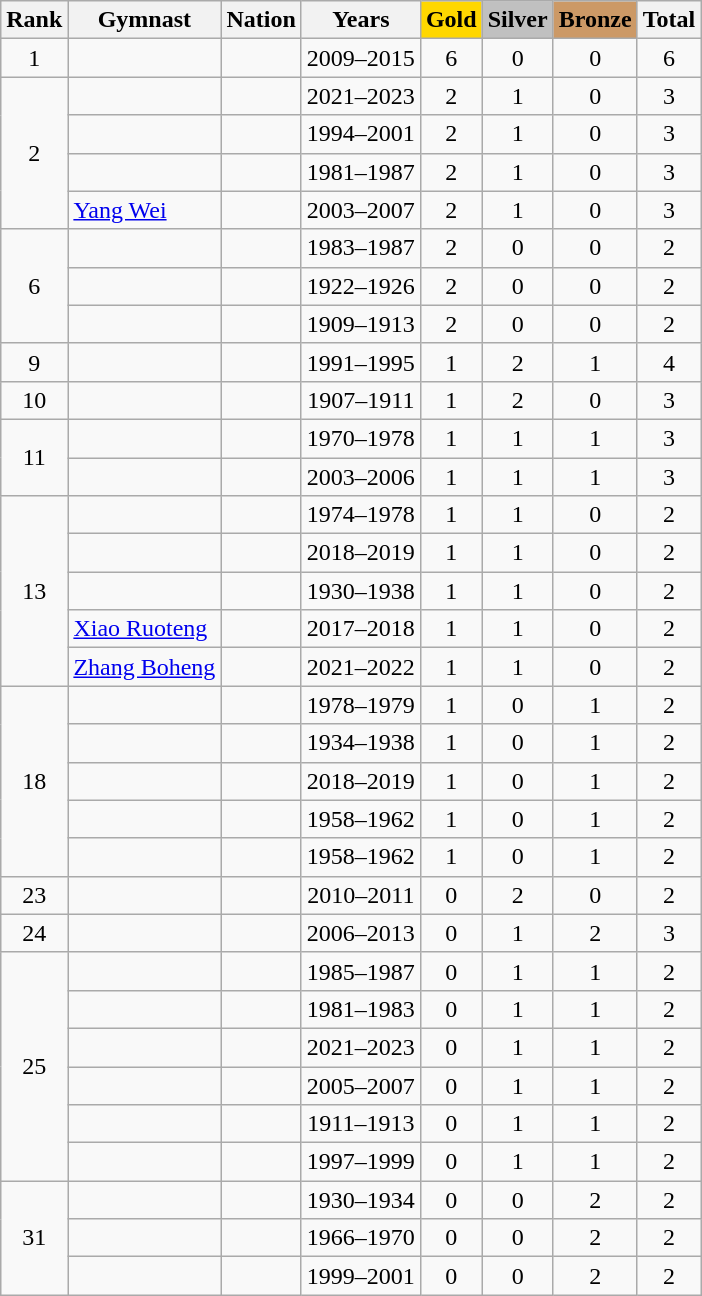<table class="wikitable sortable" style="text-align:center">
<tr>
<th>Rank</th>
<th>Gymnast</th>
<th>Nation</th>
<th>Years</th>
<th style="background-color:gold">Gold</th>
<th style="background-color:silver">Silver</th>
<th style="background-color:#cc9966">Bronze</th>
<th>Total</th>
</tr>
<tr>
<td>1</td>
<td align=left></td>
<td align=left></td>
<td>2009–2015</td>
<td>6</td>
<td>0</td>
<td>0</td>
<td>6</td>
</tr>
<tr>
<td rowspan="4">2</td>
<td align=left></td>
<td align=left></td>
<td>2021–2023</td>
<td>2</td>
<td>1</td>
<td>0</td>
<td>3</td>
</tr>
<tr>
<td align=left></td>
<td align=left></td>
<td>1994–2001</td>
<td>2</td>
<td>1</td>
<td>0</td>
<td>3</td>
</tr>
<tr>
<td align=left></td>
<td align=left></td>
<td>1981–1987</td>
<td>2</td>
<td>1</td>
<td>0</td>
<td>3</td>
</tr>
<tr>
<td align=left><a href='#'>Yang Wei</a></td>
<td align=left></td>
<td>2003–2007</td>
<td>2</td>
<td>1</td>
<td>0</td>
<td>3</td>
</tr>
<tr>
<td rowspan="3">6</td>
<td align=left></td>
<td align=left></td>
<td>1983–1987</td>
<td>2</td>
<td>0</td>
<td>0</td>
<td>2</td>
</tr>
<tr>
<td align=left></td>
<td align=left></td>
<td>1922–1926</td>
<td>2</td>
<td>0</td>
<td>0</td>
<td>2</td>
</tr>
<tr>
<td align=left></td>
<td align=left></td>
<td>1909–1913</td>
<td>2</td>
<td>0</td>
<td>0</td>
<td>2</td>
</tr>
<tr>
<td>9</td>
<td align=left></td>
<td align=left><br></td>
<td>1991–1995</td>
<td>1</td>
<td>2</td>
<td>1</td>
<td>4</td>
</tr>
<tr>
<td>10</td>
<td align=left></td>
<td align=left></td>
<td>1907–1911</td>
<td>1</td>
<td>2</td>
<td>0</td>
<td>3</td>
</tr>
<tr>
<td rowspan="2">11</td>
<td align=left></td>
<td align=left></td>
<td>1970–1978</td>
<td>1</td>
<td>1</td>
<td>1</td>
<td>3</td>
</tr>
<tr>
<td align=left></td>
<td align=left></td>
<td>2003–2006</td>
<td>1</td>
<td>1</td>
<td>1</td>
<td>3</td>
</tr>
<tr>
<td rowspan="5">13</td>
<td align=left></td>
<td align=left></td>
<td>1974–1978</td>
<td>1</td>
<td>1</td>
<td>0</td>
<td>2</td>
</tr>
<tr>
<td align=left></td>
<td align=left></td>
<td>2018–2019</td>
<td>1</td>
<td>1</td>
<td>0</td>
<td>2</td>
</tr>
<tr>
<td align=left></td>
<td align=left></td>
<td>1930–1938</td>
<td>1</td>
<td>1</td>
<td>0</td>
<td>2</td>
</tr>
<tr>
<td align=left><a href='#'>Xiao Ruoteng</a></td>
<td align=left></td>
<td>2017–2018</td>
<td>1</td>
<td>1</td>
<td>0</td>
<td>2</td>
</tr>
<tr>
<td align=left><a href='#'>Zhang Boheng</a></td>
<td align=left></td>
<td>2021–2022</td>
<td>1</td>
<td>1</td>
<td>0</td>
<td>2</td>
</tr>
<tr>
<td rowspan="5">18</td>
<td align=left></td>
<td align=left></td>
<td>1978–1979</td>
<td>1</td>
<td>0</td>
<td>1</td>
<td>2</td>
</tr>
<tr>
<td align=left></td>
<td align=left></td>
<td>1934–1938</td>
<td>1</td>
<td>0</td>
<td>1</td>
<td>2</td>
</tr>
<tr>
<td align=left></td>
<td align=left></td>
<td>2018–2019</td>
<td>1</td>
<td>0</td>
<td>1</td>
<td>2</td>
</tr>
<tr>
<td align=left></td>
<td align=left></td>
<td>1958–1962</td>
<td>1</td>
<td>0</td>
<td>1</td>
<td>2</td>
</tr>
<tr>
<td align=left></td>
<td align=left></td>
<td>1958–1962</td>
<td>1</td>
<td>0</td>
<td>1</td>
<td>2</td>
</tr>
<tr>
<td>23</td>
<td align=left></td>
<td align=left></td>
<td>2010–2011</td>
<td>0</td>
<td>2</td>
<td>0</td>
<td>2</td>
</tr>
<tr>
<td>24</td>
<td align=left></td>
<td align=left></td>
<td>2006–2013</td>
<td>0</td>
<td>1</td>
<td>2</td>
<td>3</td>
</tr>
<tr>
<td rowspan="6">25</td>
<td align=left></td>
<td align=left></td>
<td>1985–1987</td>
<td>0</td>
<td>1</td>
<td>1</td>
<td>2</td>
</tr>
<tr>
<td align=left></td>
<td align=left></td>
<td>1981–1983</td>
<td>0</td>
<td>1</td>
<td>1</td>
<td>2</td>
</tr>
<tr>
<td align=left></td>
<td align=left></td>
<td>2021–2023</td>
<td>0</td>
<td>1</td>
<td>1</td>
<td>2</td>
</tr>
<tr>
<td align=left></td>
<td align=left></td>
<td>2005–2007</td>
<td>0</td>
<td>1</td>
<td>1</td>
<td>2</td>
</tr>
<tr>
<td align=left></td>
<td align=left></td>
<td>1911–1913</td>
<td>0</td>
<td>1</td>
<td>1</td>
<td>2</td>
</tr>
<tr>
<td align=left></td>
<td align=left></td>
<td>1997–1999</td>
<td>0</td>
<td>1</td>
<td>1</td>
<td>2</td>
</tr>
<tr>
<td rowspan="3">31</td>
<td align=left></td>
<td align=left></td>
<td>1930–1934</td>
<td>0</td>
<td>0</td>
<td>2</td>
<td>2</td>
</tr>
<tr>
<td align=left></td>
<td align=left></td>
<td>1966–1970</td>
<td>0</td>
<td>0</td>
<td>2</td>
<td>2</td>
</tr>
<tr>
<td align=left></td>
<td align=left></td>
<td>1999–2001</td>
<td>0</td>
<td>0</td>
<td>2</td>
<td>2</td>
</tr>
</table>
